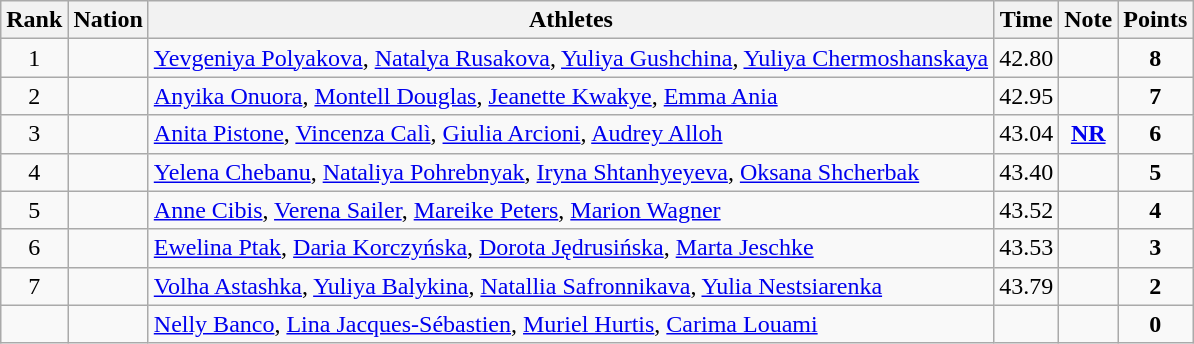<table class="wikitable sortable" style="text-align:center">
<tr>
<th>Rank</th>
<th>Nation</th>
<th>Athletes</th>
<th>Time</th>
<th>Note</th>
<th>Points</th>
</tr>
<tr>
<td>1</td>
<td align=left></td>
<td align=left><a href='#'>Yevgeniya Polyakova</a>, <a href='#'>Natalya Rusakova</a>, <a href='#'>Yuliya Gushchina</a>, <a href='#'>Yuliya Chermoshanskaya</a></td>
<td>42.80</td>
<td></td>
<td><strong>8</strong></td>
</tr>
<tr>
<td>2</td>
<td align=left></td>
<td align=left><a href='#'>Anyika Onuora</a>, <a href='#'>Montell Douglas</a>, <a href='#'>Jeanette Kwakye</a>, <a href='#'>Emma Ania</a></td>
<td>42.95</td>
<td></td>
<td><strong>7</strong></td>
</tr>
<tr>
<td>3</td>
<td align=left></td>
<td align=left><a href='#'>Anita Pistone</a>, <a href='#'>Vincenza Calì</a>, <a href='#'>Giulia Arcioni</a>, <a href='#'>Audrey Alloh</a></td>
<td>43.04</td>
<td><strong><a href='#'>NR</a></strong></td>
<td><strong>6</strong></td>
</tr>
<tr>
<td>4</td>
<td align=left></td>
<td align=left><a href='#'>Yelena Chebanu</a>, <a href='#'>Nataliya Pohrebnyak</a>, <a href='#'>Iryna Shtanhyeyeva</a>, <a href='#'>Oksana Shcherbak</a></td>
<td>43.40</td>
<td></td>
<td><strong>5</strong></td>
</tr>
<tr>
<td>5</td>
<td align=left></td>
<td align=left><a href='#'>Anne Cibis</a>, <a href='#'>Verena Sailer</a>, <a href='#'>Mareike Peters</a>, <a href='#'>Marion Wagner</a></td>
<td>43.52</td>
<td></td>
<td><strong>4</strong></td>
</tr>
<tr>
<td>6</td>
<td align=left></td>
<td align=left><a href='#'>Ewelina Ptak</a>, <a href='#'>Daria Korczyńska</a>, <a href='#'>Dorota Jędrusińska</a>, <a href='#'>Marta Jeschke</a></td>
<td>43.53</td>
<td></td>
<td><strong>3</strong></td>
</tr>
<tr>
<td>7</td>
<td align=left></td>
<td align=left><a href='#'>Volha Astashka</a>, <a href='#'>Yuliya Balykina</a>, <a href='#'>Natallia Safronnikava</a>, <a href='#'>Yulia Nestsiarenka</a></td>
<td>43.79</td>
<td></td>
<td><strong>2</strong></td>
</tr>
<tr>
<td></td>
<td align=left></td>
<td align=left><a href='#'>Nelly Banco</a>, <a href='#'>Lina Jacques-Sébastien</a>, <a href='#'>Muriel Hurtis</a>, <a href='#'>Carima Louami</a></td>
<td></td>
<td></td>
<td><strong>0</strong></td>
</tr>
</table>
